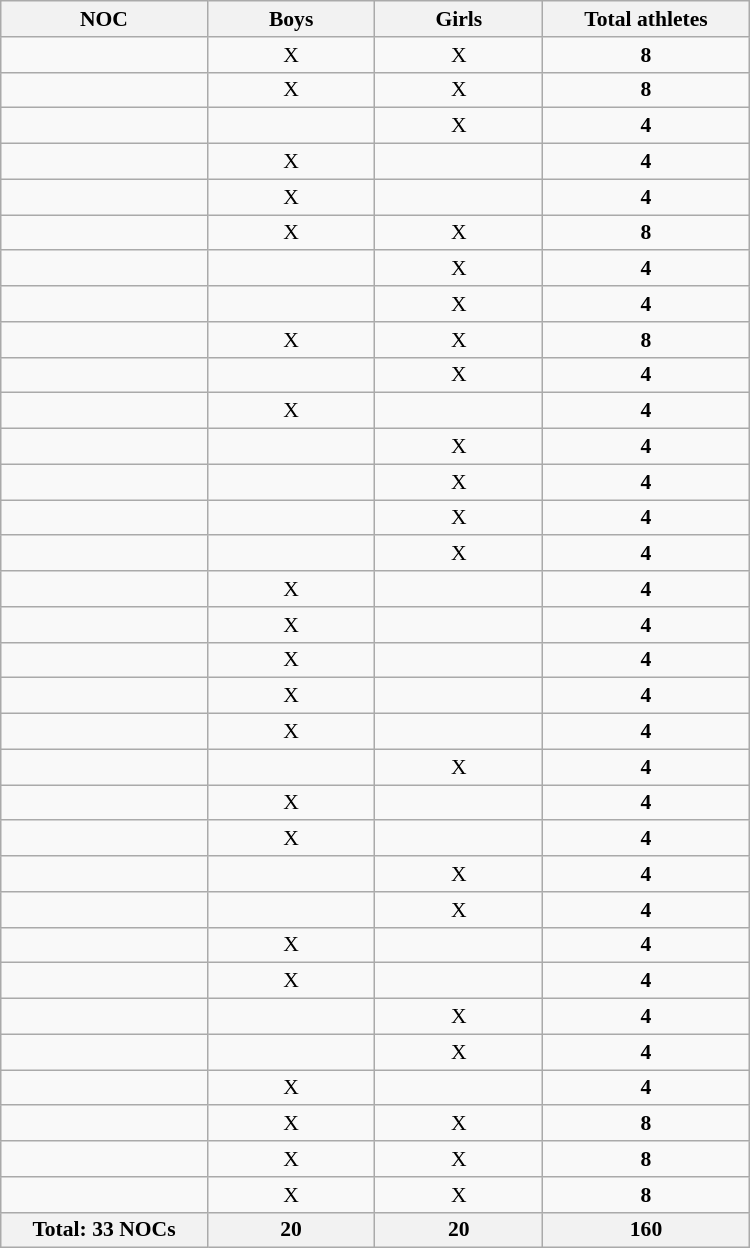<table class="wikitable collapsible sortable"  style="width:500px; text-align:center; font-size:90%;">
<tr>
<th style="text-align:center; width:100px;"><strong>NOC</strong></th>
<th width=80><strong>Boys</strong></th>
<th width=80><strong>Girls</strong></th>
<th width=100><strong>Total athletes</strong></th>
</tr>
<tr>
<td align=left></td>
<td>X</td>
<td>X</td>
<td><strong>8</strong></td>
</tr>
<tr>
<td align=left></td>
<td>X</td>
<td>X</td>
<td><strong>8</strong></td>
</tr>
<tr>
<td align=left></td>
<td></td>
<td>X</td>
<td><strong>4</strong></td>
</tr>
<tr>
<td align=left></td>
<td>X</td>
<td></td>
<td><strong>4</strong></td>
</tr>
<tr>
<td align=left></td>
<td>X</td>
<td></td>
<td><strong>4</strong></td>
</tr>
<tr>
<td align=left></td>
<td>X</td>
<td>X</td>
<td><strong>8</strong></td>
</tr>
<tr>
<td align=left></td>
<td></td>
<td>X</td>
<td><strong>4</strong></td>
</tr>
<tr>
<td align=left></td>
<td></td>
<td>X</td>
<td><strong>4</strong></td>
</tr>
<tr>
<td align=left></td>
<td>X</td>
<td>X</td>
<td><strong>8</strong></td>
</tr>
<tr>
<td align=left></td>
<td></td>
<td>X</td>
<td><strong>4</strong></td>
</tr>
<tr>
<td align=left></td>
<td>X</td>
<td></td>
<td><strong>4</strong></td>
</tr>
<tr>
<td align=left></td>
<td></td>
<td>X</td>
<td><strong>4</strong></td>
</tr>
<tr>
<td align=left></td>
<td></td>
<td>X</td>
<td><strong>4</strong></td>
</tr>
<tr>
<td align=left></td>
<td></td>
<td>X</td>
<td><strong>4</strong></td>
</tr>
<tr>
<td align=left></td>
<td></td>
<td>X</td>
<td><strong>4</strong></td>
</tr>
<tr>
<td align=left></td>
<td>X</td>
<td></td>
<td><strong>4</strong></td>
</tr>
<tr>
<td align=left></td>
<td>X</td>
<td></td>
<td><strong>4</strong></td>
</tr>
<tr>
<td align=left></td>
<td>X</td>
<td></td>
<td><strong>4</strong></td>
</tr>
<tr>
<td align=left></td>
<td>X</td>
<td></td>
<td><strong>4</strong></td>
</tr>
<tr>
<td align=left></td>
<td>X</td>
<td></td>
<td><strong>4</strong></td>
</tr>
<tr>
<td align=left></td>
<td></td>
<td>X</td>
<td><strong>4</strong></td>
</tr>
<tr>
<td align=left></td>
<td>X</td>
<td></td>
<td><strong>4</strong></td>
</tr>
<tr>
<td align=left></td>
<td>X</td>
<td></td>
<td><strong>4</strong></td>
</tr>
<tr>
<td align=left></td>
<td></td>
<td>X</td>
<td><strong>4</strong></td>
</tr>
<tr>
<td align=left></td>
<td></td>
<td>X</td>
<td><strong>4</strong></td>
</tr>
<tr>
<td align=left></td>
<td>X</td>
<td></td>
<td><strong>4</strong></td>
</tr>
<tr>
<td align=left></td>
<td>X</td>
<td></td>
<td><strong>4</strong></td>
</tr>
<tr>
<td align=left></td>
<td></td>
<td>X</td>
<td><strong>4</strong></td>
</tr>
<tr>
<td align=left></td>
<td></td>
<td>X</td>
<td><strong>4</strong></td>
</tr>
<tr>
<td align=left></td>
<td>X</td>
<td></td>
<td><strong>4</strong></td>
</tr>
<tr>
<td align=left></td>
<td>X</td>
<td>X</td>
<td><strong>8</strong></td>
</tr>
<tr>
<td align=left></td>
<td>X</td>
<td>X</td>
<td><strong>8</strong></td>
</tr>
<tr>
<td align=left></td>
<td>X</td>
<td>X</td>
<td><strong>8</strong></td>
</tr>
<tr>
<th>Total: 33 NOCs</th>
<th>20</th>
<th>20</th>
<th>160</th>
</tr>
</table>
